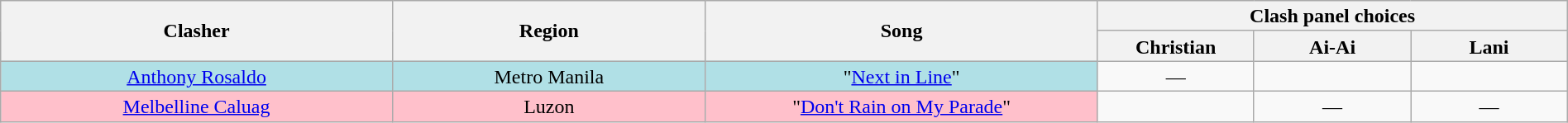<table class="wikitable" style="text-align:center; line-height:17px; width:100%;">
<tr>
<th rowspan="2" width="25%">Clasher</th>
<th rowspan="2">Region</th>
<th rowspan="2" width="25%">Song</th>
<th colspan="3" width="30%">Clash panel choices</th>
</tr>
<tr>
<th width="10%">Christian</th>
<th width="10%">Ai-Ai</th>
<th width="10%">Lani</th>
</tr>
<tr>
<td style="background:#b0e0e6;"><a href='#'>Anthony Rosaldo</a></td>
<td style="background:#b0e0e6;">Metro Manila</td>
<td style="background:#b0e0e6;">"<a href='#'>Next in Line</a>"</td>
<td>—</td>
<td><strong></strong></td>
<td><strong></strong></td>
</tr>
<tr>
<td style="background:pink;"><a href='#'>Melbelline Caluag</a></td>
<td style="background:pink;">Luzon</td>
<td style="background:pink;">"<a href='#'>Don't Rain on My Parade</a>"</td>
<td><strong></strong></td>
<td>—</td>
<td>—</td>
</tr>
</table>
